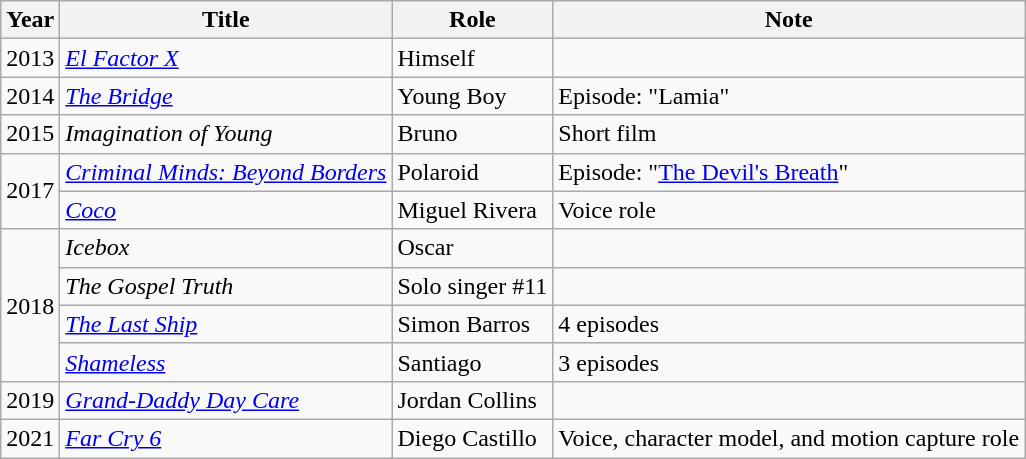<table class="wikitable">
<tr>
<th>Year</th>
<th>Title</th>
<th>Role</th>
<th>Note</th>
</tr>
<tr>
<td>2013</td>
<td><em><a href='#'>El Factor X</a></em></td>
<td>Himself</td>
<td></td>
</tr>
<tr>
<td>2014</td>
<td><em><a href='#'>The Bridge</a></em></td>
<td>Young Boy</td>
<td>Episode: "Lamia"</td>
</tr>
<tr>
<td>2015</td>
<td><em>Imagination of Young</em></td>
<td>Bruno</td>
<td>Short film</td>
</tr>
<tr>
<td rowspan=2>2017</td>
<td><em><a href='#'>Criminal Minds: Beyond Borders</a></em></td>
<td>Polaroid</td>
<td>Episode: "<a href='#'>The Devil's Breath</a>"</td>
</tr>
<tr>
<td><em><a href='#'>Coco</a></em></td>
<td>Miguel Rivera</td>
<td>Voice role</td>
</tr>
<tr>
<td rowspan=4>2018</td>
<td><em>Icebox</em></td>
<td>Oscar</td>
<td></td>
</tr>
<tr>
<td><em>The Gospel Truth</em></td>
<td>Solo singer #11</td>
<td></td>
</tr>
<tr>
<td><em><a href='#'>The Last Ship</a></em></td>
<td>Simon Barros</td>
<td>4 episodes</td>
</tr>
<tr>
<td><em><a href='#'>Shameless</a></em></td>
<td>Santiago</td>
<td>3 episodes</td>
</tr>
<tr>
<td>2019</td>
<td><em><a href='#'>Grand-Daddy Day Care</a></em></td>
<td>Jordan Collins</td>
<td></td>
</tr>
<tr>
<td>2021</td>
<td><em><a href='#'>Far Cry 6</a></em></td>
<td>Diego Castillo</td>
<td>Voice, character model, and motion capture role</td>
</tr>
</table>
